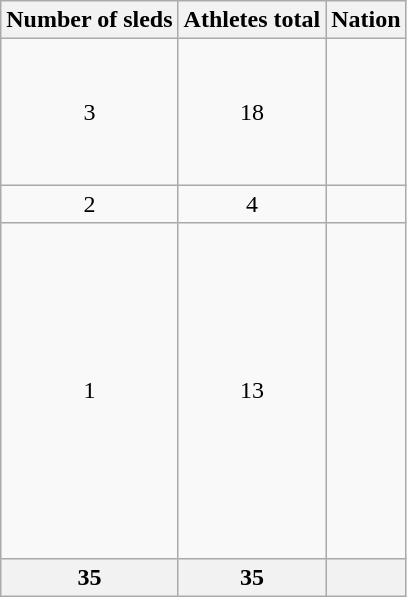<table class="wikitable">
<tr>
<th>Number of sleds</th>
<th>Athletes total</th>
<th>Nation</th>
</tr>
<tr>
<td align=center>3</td>
<td align=center>18</td>
<td><br><br><br><br><br></td>
</tr>
<tr>
<td align=center>2</td>
<td align=center>4</td>
<td><br></td>
</tr>
<tr>
<td align=center>1</td>
<td align=center>13</td>
<td><br><br><br><br><br><br><br><br><br><br><br><br></td>
</tr>
<tr>
<th>35</th>
<th>35</th>
<th></th>
</tr>
</table>
